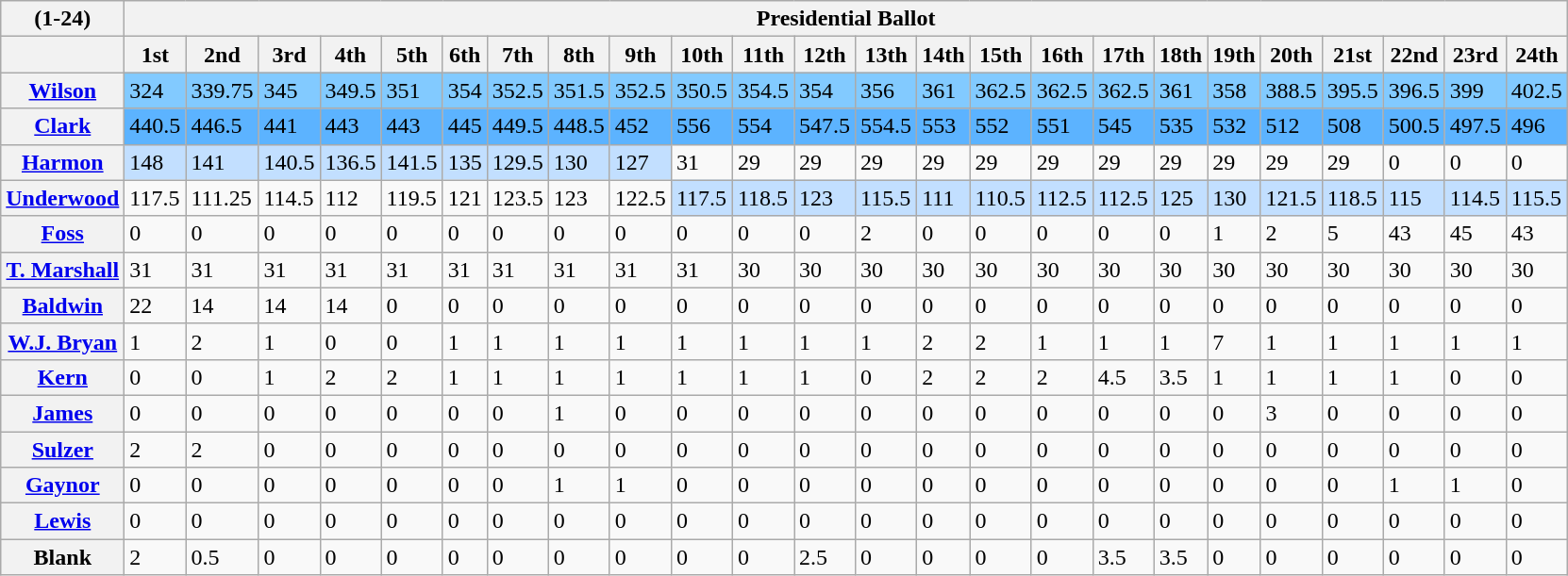<table class="wikitable collapsible collapsed">
<tr>
<th>(1-24)</th>
<th style="text-align:center" colspan="25">Presidential Ballot</th>
</tr>
<tr>
<th></th>
<th>1st</th>
<th>2nd</th>
<th>3rd</th>
<th>4th</th>
<th>5th</th>
<th>6th</th>
<th>7th</th>
<th>8th</th>
<th>9th</th>
<th>10th</th>
<th>11th</th>
<th>12th</th>
<th>13th</th>
<th>14th</th>
<th>15th</th>
<th>16th</th>
<th>17th</th>
<th>18th</th>
<th>19th</th>
<th>20th</th>
<th>21st</th>
<th>22nd</th>
<th>23rd</th>
<th>24th</th>
</tr>
<tr>
<th><a href='#'>Wilson</a></th>
<td style="background:#82caff">324</td>
<td style="background:#82caff">339.75</td>
<td style="background:#82caff">345</td>
<td style="background:#82caff">349.5</td>
<td style="background:#82caff">351</td>
<td style="background:#82caff">354</td>
<td style="background:#82caff">352.5</td>
<td style="background:#82caff">351.5</td>
<td style="background:#82caff">352.5</td>
<td style="background:#82caff">350.5</td>
<td style="background:#82caff">354.5</td>
<td style="background:#82caff">354</td>
<td style="background:#82caff">356</td>
<td style="background:#82caff">361</td>
<td style="background:#82caff">362.5</td>
<td style="background:#82caff">362.5</td>
<td style="background:#82caff">362.5</td>
<td style="background:#82caff">361</td>
<td style="background:#82caff">358</td>
<td style="background:#82caff">388.5</td>
<td style="background:#82caff">395.5</td>
<td style="background:#82caff">396.5</td>
<td style="background:#82caff">399</td>
<td style="background:#82caff">402.5</td>
</tr>
<tr>
<th><a href='#'>Clark</a></th>
<td style="background:#5cb3ff">440.5</td>
<td style="background:#5cb3ff">446.5</td>
<td style="background:#5cb3ff">441</td>
<td style="background:#5cb3ff">443</td>
<td style="background:#5cb3ff">443</td>
<td style="background:#5cb3ff">445</td>
<td style="background:#5cb3ff">449.5</td>
<td style="background:#5cb3ff">448.5</td>
<td style="background:#5cb3ff">452</td>
<td style="background:#5cb3ff">556</td>
<td style="background:#5cb3ff">554</td>
<td style="background:#5cb3ff">547.5</td>
<td style="background:#5cb3ff">554.5</td>
<td style="background:#5cb3ff">553</td>
<td style="background:#5cb3ff">552</td>
<td style="background:#5cb3ff">551</td>
<td style="background:#5cb3ff">545</td>
<td style="background:#5cb3ff">535</td>
<td style="background:#5cb3ff">532</td>
<td style="background:#5cb3ff">512</td>
<td style="background:#5cb3ff">508</td>
<td style="background:#5cb3ff">500.5</td>
<td style="background:#5cb3ff">497.5</td>
<td style="background:#5cb3ff">496</td>
</tr>
<tr>
<th><a href='#'>Harmon</a></th>
<td style="background:#c2dfff">148</td>
<td style="background:#c2dfff">141</td>
<td style="background:#c2dfff">140.5</td>
<td style="background:#c2dfff">136.5</td>
<td style="background:#c2dfff">141.5</td>
<td style="background:#c2dfff">135</td>
<td style="background:#c2dfff">129.5</td>
<td style="background:#c2dfff">130</td>
<td style="background:#c2dfff">127</td>
<td>31</td>
<td>29</td>
<td>29</td>
<td>29</td>
<td>29</td>
<td>29</td>
<td>29</td>
<td>29</td>
<td>29</td>
<td>29</td>
<td>29</td>
<td>29</td>
<td>0</td>
<td>0</td>
<td>0</td>
</tr>
<tr>
<th><a href='#'>Underwood</a></th>
<td>117.5</td>
<td>111.25</td>
<td>114.5</td>
<td>112</td>
<td>119.5</td>
<td>121</td>
<td>123.5</td>
<td>123</td>
<td>122.5</td>
<td style="background:#c2dfff">117.5</td>
<td style="background:#c2dfff">118.5</td>
<td style="background:#c2dfff">123</td>
<td style="background:#c2dfff">115.5</td>
<td style="background:#c2dfff">111</td>
<td style="background:#c2dfff">110.5</td>
<td style="background:#c2dfff">112.5</td>
<td style="background:#c2dfff">112.5</td>
<td style="background:#c2dfff">125</td>
<td style="background:#c2dfff">130</td>
<td style="background:#c2dfff">121.5</td>
<td style="background:#c2dfff">118.5</td>
<td style="background:#c2dfff">115</td>
<td style="background:#c2dfff">114.5</td>
<td style="background:#c2dfff">115.5</td>
</tr>
<tr>
<th><a href='#'>Foss</a></th>
<td>0</td>
<td>0</td>
<td>0</td>
<td>0</td>
<td>0</td>
<td>0</td>
<td>0</td>
<td>0</td>
<td>0</td>
<td>0</td>
<td>0</td>
<td>0</td>
<td>2</td>
<td>0</td>
<td>0</td>
<td>0</td>
<td>0</td>
<td>0</td>
<td>1</td>
<td>2</td>
<td>5</td>
<td>43</td>
<td>45</td>
<td>43</td>
</tr>
<tr>
<th><a href='#'>T. Marshall</a></th>
<td>31</td>
<td>31</td>
<td>31</td>
<td>31</td>
<td>31</td>
<td>31</td>
<td>31</td>
<td>31</td>
<td>31</td>
<td>31</td>
<td>30</td>
<td>30</td>
<td>30</td>
<td>30</td>
<td>30</td>
<td>30</td>
<td>30</td>
<td>30</td>
<td>30</td>
<td>30</td>
<td>30</td>
<td>30</td>
<td>30</td>
<td>30</td>
</tr>
<tr>
<th><a href='#'>Baldwin</a></th>
<td>22</td>
<td>14</td>
<td>14</td>
<td>14</td>
<td>0</td>
<td>0</td>
<td>0</td>
<td>0</td>
<td>0</td>
<td>0</td>
<td>0</td>
<td>0</td>
<td>0</td>
<td>0</td>
<td>0</td>
<td>0</td>
<td>0</td>
<td>0</td>
<td>0</td>
<td>0</td>
<td>0</td>
<td>0</td>
<td>0</td>
<td>0</td>
</tr>
<tr>
<th><a href='#'>W.J. Bryan</a></th>
<td>1</td>
<td>2</td>
<td>1</td>
<td>0</td>
<td>0</td>
<td>1</td>
<td>1</td>
<td>1</td>
<td>1</td>
<td>1</td>
<td>1</td>
<td>1</td>
<td>1</td>
<td>2</td>
<td>2</td>
<td>1</td>
<td>1</td>
<td>1</td>
<td>7</td>
<td>1</td>
<td>1</td>
<td>1</td>
<td>1</td>
<td>1</td>
</tr>
<tr>
<th><a href='#'>Kern</a></th>
<td>0</td>
<td>0</td>
<td>1</td>
<td>2</td>
<td>2</td>
<td>1</td>
<td>1</td>
<td>1</td>
<td>1</td>
<td>1</td>
<td>1</td>
<td>1</td>
<td>0</td>
<td>2</td>
<td>2</td>
<td>2</td>
<td>4.5</td>
<td>3.5</td>
<td>1</td>
<td>1</td>
<td>1</td>
<td>1</td>
<td>0</td>
<td>0</td>
</tr>
<tr>
<th><a href='#'>James</a></th>
<td>0</td>
<td>0</td>
<td>0</td>
<td>0</td>
<td>0</td>
<td>0</td>
<td>0</td>
<td>1</td>
<td>0</td>
<td>0</td>
<td>0</td>
<td>0</td>
<td>0</td>
<td>0</td>
<td>0</td>
<td>0</td>
<td>0</td>
<td>0</td>
<td>0</td>
<td>3</td>
<td>0</td>
<td>0</td>
<td>0</td>
<td>0</td>
</tr>
<tr>
<th><a href='#'>Sulzer</a></th>
<td>2</td>
<td>2</td>
<td>0</td>
<td>0</td>
<td>0</td>
<td>0</td>
<td>0</td>
<td>0</td>
<td>0</td>
<td>0</td>
<td>0</td>
<td>0</td>
<td>0</td>
<td>0</td>
<td>0</td>
<td>0</td>
<td>0</td>
<td>0</td>
<td>0</td>
<td>0</td>
<td>0</td>
<td>0</td>
<td>0</td>
<td>0</td>
</tr>
<tr>
<th><a href='#'>Gaynor</a></th>
<td>0</td>
<td>0</td>
<td>0</td>
<td>0</td>
<td>0</td>
<td>0</td>
<td>0</td>
<td>1</td>
<td>1</td>
<td>0</td>
<td>0</td>
<td>0</td>
<td>0</td>
<td>0</td>
<td>0</td>
<td>0</td>
<td>0</td>
<td>0</td>
<td>0</td>
<td>0</td>
<td>0</td>
<td>1</td>
<td>1</td>
<td>0</td>
</tr>
<tr>
<th><a href='#'>Lewis</a></th>
<td>0</td>
<td>0</td>
<td>0</td>
<td>0</td>
<td>0</td>
<td>0</td>
<td>0</td>
<td>0</td>
<td>0</td>
<td>0</td>
<td>0</td>
<td>0</td>
<td>0</td>
<td>0</td>
<td>0</td>
<td>0</td>
<td>0</td>
<td>0</td>
<td>0</td>
<td>0</td>
<td>0</td>
<td>0</td>
<td>0</td>
<td>0</td>
</tr>
<tr>
<th>Blank</th>
<td>2</td>
<td>0.5</td>
<td>0</td>
<td>0</td>
<td>0</td>
<td>0</td>
<td>0</td>
<td>0</td>
<td>0</td>
<td>0</td>
<td>0</td>
<td>2.5</td>
<td>0</td>
<td>0</td>
<td>0</td>
<td>0</td>
<td>3.5</td>
<td>3.5</td>
<td>0</td>
<td>0</td>
<td>0</td>
<td>0</td>
<td>0</td>
<td>0</td>
</tr>
</table>
